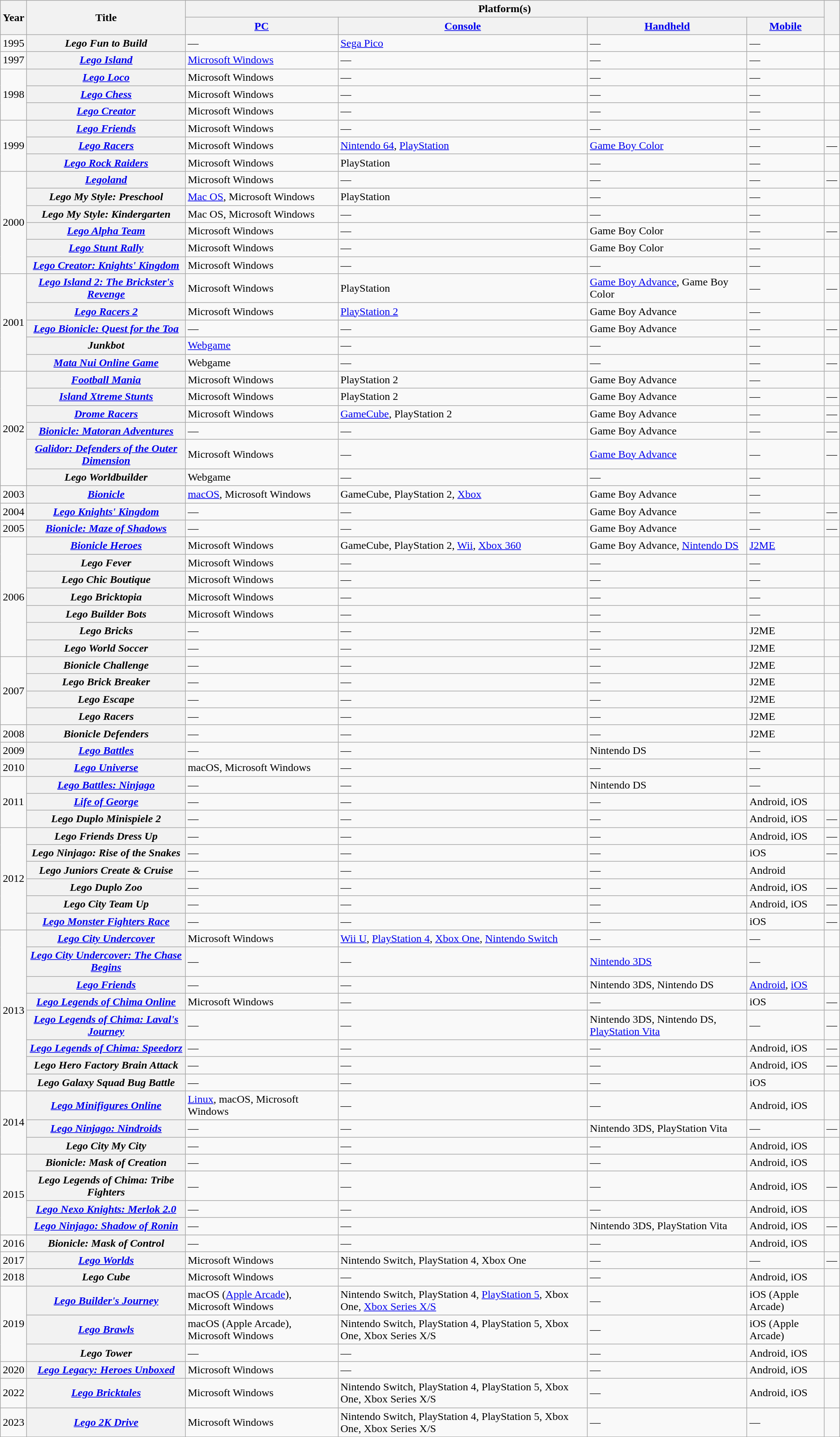<table class="wikitable sortable plainrowheaders">
<tr>
<th scope="col" rowspan="2">Year</th>
<th scope="col" rowspan="2">Title</th>
<th scope="col" colspan="4">Platform(s)</th>
<th scope="col" rowspan="2"></th>
</tr>
<tr>
<th scope="col"><a href='#'>PC</a></th>
<th scope="col"><a href='#'>Console</a></th>
<th scope="col"><a href='#'>Handheld</a></th>
<th scope="col"><a href='#'>Mobile</a></th>
</tr>
<tr>
<td>1995</td>
<th scope="row"><em>Lego Fun to Build</em></th>
<td>—</td>
<td><a href='#'>Sega Pico</a></td>
<td>—</td>
<td>—</td>
<td></td>
</tr>
<tr>
<td>1997</td>
<th scope="row"><em><a href='#'>Lego Island</a></em></th>
<td><a href='#'>Microsoft Windows</a></td>
<td>—</td>
<td>—</td>
<td>—</td>
<td></td>
</tr>
<tr>
<td rowspan="3">1998</td>
<th scope="row"><em><a href='#'>Lego Loco</a></em></th>
<td>Microsoft Windows</td>
<td>—</td>
<td>—</td>
<td>—</td>
<td></td>
</tr>
<tr>
<th scope="row"><em><a href='#'>Lego Chess</a></em></th>
<td>Microsoft Windows</td>
<td>—</td>
<td>—</td>
<td>—</td>
<td></td>
</tr>
<tr>
<th scope="row"><em><a href='#'>Lego Creator</a></em></th>
<td>Microsoft Windows</td>
<td>—</td>
<td>—</td>
<td>—</td>
<td></td>
</tr>
<tr>
<td rowspan="3">1999</td>
<th scope="row"><a href='#'><em>Lego Friends</em></a></th>
<td>Microsoft Windows</td>
<td>—</td>
<td>—</td>
<td>—</td>
<td></td>
</tr>
<tr>
<th scope="row"><em><a href='#'>Lego Racers</a></em></th>
<td>Microsoft Windows</td>
<td><a href='#'>Nintendo 64</a>, <a href='#'>PlayStation</a></td>
<td><a href='#'>Game Boy Color</a></td>
<td>—</td>
<td>—</td>
</tr>
<tr>
<th scope="row"><em><a href='#'>Lego Rock Raiders</a></em></th>
<td>Microsoft Windows</td>
<td>PlayStation</td>
<td>—</td>
<td>—</td>
<td></td>
</tr>
<tr>
<td rowspan="6">2000</td>
<th scope="row"><em><a href='#'>Legoland</a></em></th>
<td>Microsoft Windows</td>
<td>—</td>
<td>—</td>
<td>—</td>
<td>—</td>
</tr>
<tr>
<th scope="row"><em>Lego My Style: Preschool</em></th>
<td><a href='#'>Mac OS</a>, Microsoft Windows</td>
<td>PlayStation</td>
<td>—</td>
<td>—</td>
<td></td>
</tr>
<tr>
<th scope="row"><em>Lego My Style: Kindergarten</em></th>
<td>Mac OS, Microsoft Windows</td>
<td>—</td>
<td>—</td>
<td>—</td>
<td></td>
</tr>
<tr>
<th scope="row"><em><a href='#'>Lego Alpha Team</a></em></th>
<td>Microsoft Windows</td>
<td>—</td>
<td>Game Boy Color</td>
<td>—</td>
<td>—</td>
</tr>
<tr>
<th scope="row"><em><a href='#'>Lego Stunt Rally</a></em></th>
<td>Microsoft Windows</td>
<td>—</td>
<td>Game Boy Color</td>
<td>—</td>
<td></td>
</tr>
<tr>
<th scope="row"><em><a href='#'>Lego Creator: Knights' Kingdom</a></em></th>
<td>Microsoft Windows</td>
<td>—</td>
<td>—</td>
<td>—</td>
<td></td>
</tr>
<tr>
<td rowspan="5">2001</td>
<th scope="row"><em><a href='#'>Lego Island 2: The Brickster's Revenge</a></em></th>
<td>Microsoft Windows</td>
<td>PlayStation</td>
<td><a href='#'>Game Boy Advance</a>, Game Boy Color</td>
<td>—</td>
<td>—</td>
</tr>
<tr>
<th scope="row"><em><a href='#'>Lego Racers 2</a></em></th>
<td>Microsoft Windows</td>
<td><a href='#'>PlayStation 2</a></td>
<td>Game Boy Advance</td>
<td>—</td>
<td></td>
</tr>
<tr>
<th scope="row"><em><a href='#'>Lego Bionicle: Quest for the Toa</a></em></th>
<td>—</td>
<td>—</td>
<td>Game Boy Advance</td>
<td>—</td>
<td>—</td>
</tr>
<tr>
<th scope="row"><em>Junkbot</em></th>
<td><a href='#'>Webgame</a></td>
<td>—</td>
<td>—</td>
<td>—</td>
<td></td>
</tr>
<tr>
<th scope="row"><em><a href='#'>Mata Nui Online Game</a></em></th>
<td>Webgame</td>
<td>—</td>
<td>—</td>
<td>—</td>
<td>—</td>
</tr>
<tr>
<td rowspan="6">2002</td>
<th scope="row"><em><a href='#'>Football Mania</a></em></th>
<td>Microsoft Windows</td>
<td>PlayStation 2</td>
<td>Game Boy Advance</td>
<td>—</td>
<td></td>
</tr>
<tr>
<th scope="row"><em><a href='#'>Island Xtreme Stunts</a></em></th>
<td>Microsoft Windows</td>
<td>PlayStation 2</td>
<td>Game Boy Advance</td>
<td>—</td>
<td>—</td>
</tr>
<tr>
<th scope="row"><em><a href='#'>Drome Racers</a></em></th>
<td>Microsoft Windows</td>
<td><a href='#'>GameCube</a>, PlayStation 2</td>
<td>Game Boy Advance</td>
<td>—</td>
<td>—</td>
</tr>
<tr>
<th scope="row"><em><a href='#'>Bionicle: Matoran Adventures</a></em></th>
<td>—</td>
<td>—</td>
<td>Game Boy Advance</td>
<td>—</td>
<td>—</td>
</tr>
<tr>
<th scope="row"><em><a href='#'>Galidor: Defenders of the Outer Dimension</a></em></th>
<td>Microsoft Windows</td>
<td>—</td>
<td><a href='#'>Game Boy Advance</a></td>
<td>—</td>
<td>—</td>
</tr>
<tr>
<th scope="row"><em>Lego Worldbuilder</em></th>
<td>Webgame</td>
<td>—</td>
<td>—</td>
<td>—</td>
<td></td>
</tr>
<tr>
<td>2003</td>
<th scope="row"><em><a href='#'>Bionicle</a></em></th>
<td><a href='#'>macOS</a>, Microsoft Windows</td>
<td>GameCube, PlayStation 2, <a href='#'>Xbox</a></td>
<td>Game Boy Advance</td>
<td>—</td>
<td></td>
</tr>
<tr>
<td>2004</td>
<th scope="row"><em><a href='#'>Lego Knights' Kingdom</a></em></th>
<td>—</td>
<td>—</td>
<td>Game Boy Advance</td>
<td>—</td>
<td>—</td>
</tr>
<tr>
<td>2005</td>
<th scope="row"><em><a href='#'>Bionicle: Maze of Shadows</a></em></th>
<td>—</td>
<td>—</td>
<td>Game Boy Advance</td>
<td>—</td>
<td>—</td>
</tr>
<tr>
<td rowspan="7">2006</td>
<th scope="row"><em><a href='#'>Bionicle Heroes</a></em></th>
<td>Microsoft Windows</td>
<td>GameCube, PlayStation 2, <a href='#'>Wii</a>, <a href='#'>Xbox 360</a></td>
<td>Game Boy Advance, <a href='#'>Nintendo DS</a></td>
<td><a href='#'>J2ME</a></td>
<td></td>
</tr>
<tr>
<th scope="row"><em>Lego Fever</em></th>
<td>Microsoft Windows</td>
<td>—</td>
<td>—</td>
<td>—</td>
<td></td>
</tr>
<tr>
<th scope="row"><em>Lego Chic Boutique</em></th>
<td>Microsoft Windows</td>
<td>—</td>
<td>—</td>
<td>—</td>
<td></td>
</tr>
<tr>
<th scope="row"><em>Lego Bricktopia</em></th>
<td>Microsoft Windows</td>
<td>—</td>
<td>—</td>
<td>—</td>
<td></td>
</tr>
<tr>
<th scope="row"><em>Lego Builder Bots</em></th>
<td>Microsoft Windows</td>
<td>—</td>
<td>—</td>
<td>—</td>
<td></td>
</tr>
<tr>
<th scope="row"><em>Lego Bricks</em></th>
<td>—</td>
<td>—</td>
<td>—</td>
<td>J2ME</td>
<td></td>
</tr>
<tr>
<th scope="row"><em>Lego World Soccer</em></th>
<td>—</td>
<td>—</td>
<td>—</td>
<td>J2ME</td>
<td></td>
</tr>
<tr>
<td rowspan="4">2007</td>
<th scope="row"><em>Bionicle Challenge</em></th>
<td>—</td>
<td>—</td>
<td>—</td>
<td>J2ME</td>
<td></td>
</tr>
<tr>
<th scope="row"><em>Lego Brick Breaker</em></th>
<td>—</td>
<td>—</td>
<td>—</td>
<td>J2ME</td>
<td></td>
</tr>
<tr>
<th scope="row"><em>Lego Escape</em></th>
<td>—</td>
<td>—</td>
<td>—</td>
<td>J2ME</td>
<td></td>
</tr>
<tr>
<th scope="row"><em>Lego Racers</em></th>
<td>—</td>
<td>—</td>
<td>—</td>
<td>J2ME</td>
<td></td>
</tr>
<tr>
<td rowspan="1">2008</td>
<th scope="row"><em>Bionicle Defenders</em></th>
<td>—</td>
<td>—</td>
<td>—</td>
<td>J2ME</td>
<td></td>
</tr>
<tr>
<td>2009</td>
<th scope="row"><em><a href='#'>Lego Battles</a></em></th>
<td>—</td>
<td>—</td>
<td>Nintendo DS</td>
<td>—</td>
<td></td>
</tr>
<tr>
<td>2010</td>
<th scope="row"><em><a href='#'>Lego Universe</a></em></th>
<td>macOS, Microsoft Windows</td>
<td>—</td>
<td>—</td>
<td>—</td>
<td></td>
</tr>
<tr>
<td rowspan="3">2011</td>
<th scope="row"><em><a href='#'>Lego Battles: Ninjago</a></em></th>
<td>—</td>
<td>—</td>
<td>Nintendo DS</td>
<td>—</td>
<td></td>
</tr>
<tr>
<th scope="row"><em><a href='#'>Life of George</a></em></th>
<td>—</td>
<td>—</td>
<td>—</td>
<td>Android, iOS</td>
<td></td>
</tr>
<tr>
<th scope="row"><em>Lego Duplo Minispiele 2</em></th>
<td>—</td>
<td>—</td>
<td>—</td>
<td>Android, iOS</td>
<td>—</td>
</tr>
<tr>
<td rowspan="6">2012</td>
<th scope="row"><em>Lego Friends Dress Up</em></th>
<td>—</td>
<td>—</td>
<td>—</td>
<td>Android, iOS</td>
<td>—</td>
</tr>
<tr>
<th scope="row"><em>Lego Ninjago: Rise of the Snakes</em></th>
<td>—</td>
<td>—</td>
<td>—</td>
<td>iOS</td>
<td>—</td>
</tr>
<tr>
<th scope="row"><em>Lego Juniors Create & Cruise</em></th>
<td>—</td>
<td>—</td>
<td>—</td>
<td>Android</td>
<td></td>
</tr>
<tr>
<th scope="row"><em>Lego Duplo Zoo</em></th>
<td>—</td>
<td>—</td>
<td>—</td>
<td>Android, iOS</td>
<td>—</td>
</tr>
<tr>
<th scope="row"><em>Lego City Team Up</em></th>
<td>—</td>
<td>—</td>
<td>—</td>
<td>Android, iOS</td>
<td>—</td>
</tr>
<tr>
<th scope="row"><em><a href='#'>Lego Monster Fighters Race</a></em></th>
<td>—</td>
<td>—</td>
<td>—</td>
<td>iOS</td>
<td>—</td>
</tr>
<tr>
<td rowspan="8">2013</td>
<th scope="row"><em><a href='#'>Lego City Undercover</a></em></th>
<td>Microsoft Windows</td>
<td><a href='#'>Wii U</a>, <a href='#'>PlayStation 4</a>,  <a href='#'>Xbox One</a>, <a href='#'>Nintendo Switch</a></td>
<td>—</td>
<td>—</td>
<td></td>
</tr>
<tr>
<th scope="row"><em><a href='#'>Lego City Undercover: The Chase Begins</a></em></th>
<td>—</td>
<td>—</td>
<td><a href='#'>Nintendo 3DS</a></td>
<td>—</td>
<td></td>
</tr>
<tr>
<th scope="row"><em><a href='#'>Lego Friends</a></em></th>
<td>—</td>
<td>—</td>
<td>Nintendo 3DS, Nintendo DS</td>
<td><a href='#'>Android</a>, <a href='#'>iOS</a></td>
<td></td>
</tr>
<tr>
<th scope="row"><em><a href='#'>Lego Legends of Chima Online</a></em></th>
<td>Microsoft Windows</td>
<td>—</td>
<td>—</td>
<td>iOS</td>
<td>—</td>
</tr>
<tr>
<th scope="row"><em><a href='#'>Lego Legends of Chima: Laval's Journey</a></em></th>
<td>—</td>
<td>—</td>
<td>Nintendo 3DS, Nintendo DS, <a href='#'>PlayStation Vita</a></td>
<td>—</td>
<td>—</td>
</tr>
<tr>
<th scope="row"><em><a href='#'>Lego Legends of Chima: Speedorz</a></em></th>
<td>—</td>
<td>—</td>
<td>—</td>
<td>Android, iOS</td>
<td>—</td>
</tr>
<tr>
<th scope="row"><em>Lego Hero Factory Brain Attack</em></th>
<td>—</td>
<td>—</td>
<td>—</td>
<td>Android, iOS</td>
<td>—</td>
</tr>
<tr>
<th scope="row"><em>Lego Galaxy Squad Bug Battle</em></th>
<td>—</td>
<td>—</td>
<td>—</td>
<td>iOS</td>
<td></td>
</tr>
<tr>
<td rowspan="3">2014</td>
<th scope="row"><em><a href='#'>Lego Minifigures Online</a></em></th>
<td><a href='#'>Linux</a>, macOS, Microsoft Windows</td>
<td>—</td>
<td>—</td>
<td>Android, iOS</td>
<td></td>
</tr>
<tr>
<th scope="row"><em><a href='#'>Lego Ninjago: Nindroids</a></em></th>
<td>—</td>
<td>—</td>
<td>Nintendo 3DS, PlayStation Vita</td>
<td>—</td>
<td>—</td>
</tr>
<tr>
<th scope="row"><em>Lego City My City</em></th>
<td>—</td>
<td>—</td>
<td>—</td>
<td>Android, iOS</td>
<td></td>
</tr>
<tr>
<td rowspan="4">2015</td>
<th scope="row"><em>Bionicle: Mask of Creation</em></th>
<td>—</td>
<td>—</td>
<td>—</td>
<td>Android, iOS</td>
<td></td>
</tr>
<tr>
<th scope="row"><em>Lego Legends of Chima: Tribe Fighters</em></th>
<td>—</td>
<td>—</td>
<td>—</td>
<td>Android, iOS</td>
<td>—</td>
</tr>
<tr>
<th scope="row"><em><a href='#'>Lego Nexo Knights: Merlok 2.0</a></em></th>
<td>—</td>
<td>—</td>
<td>—</td>
<td>Android, iOS</td>
<td></td>
</tr>
<tr>
<th scope="row"><em><a href='#'>Lego Ninjago: Shadow of Ronin</a></em></th>
<td>—</td>
<td>—</td>
<td>Nintendo 3DS, PlayStation Vita</td>
<td>Android, iOS</td>
<td>—</td>
</tr>
<tr>
<td rowspan="1">2016</td>
<th scope="row"><em>Bionicle: Mask of Control</em></th>
<td>—</td>
<td>—</td>
<td>—</td>
<td>Android, iOS</td>
<td></td>
</tr>
<tr>
<td>2017</td>
<th scope="row"><em><a href='#'>Lego Worlds</a></em></th>
<td>Microsoft Windows</td>
<td>Nintendo Switch, PlayStation 4, Xbox One</td>
<td>—</td>
<td>—</td>
<td>—</td>
</tr>
<tr>
<td>2018</td>
<th scope="row"><em>Lego Cube</em></th>
<td>Microsoft Windows</td>
<td>—</td>
<td>—</td>
<td>Android, iOS</td>
<td></td>
</tr>
<tr>
<td rowspan="3">2019</td>
<th scope="row"><em><a href='#'>Lego Builder's Journey</a></em></th>
<td>macOS (<a href='#'>Apple Arcade</a>), Microsoft Windows</td>
<td>Nintendo Switch, PlayStation 4, <a href='#'>PlayStation 5</a>, Xbox One, <a href='#'>Xbox Series X/S</a></td>
<td>—</td>
<td>iOS (Apple Arcade)</td>
<td></td>
</tr>
<tr>
<th scope="row"><em><a href='#'>Lego Brawls</a></em></th>
<td>macOS (Apple Arcade), Microsoft Windows</td>
<td>Nintendo Switch, PlayStation 4, PlayStation 5, Xbox One, Xbox Series X/S</td>
<td>—</td>
<td>iOS (Apple Arcade)</td>
<td></td>
</tr>
<tr>
<th scope="row"><em>Lego Tower</em></th>
<td>—</td>
<td>—</td>
<td>—</td>
<td>Android, iOS</td>
<td></td>
</tr>
<tr>
<td>2020</td>
<th scope="row"><em><a href='#'>Lego Legacy: Heroes Unboxed</a></em></th>
<td>Microsoft Windows</td>
<td>—</td>
<td>—</td>
<td>Android, iOS</td>
<td></td>
</tr>
<tr>
<td>2022</td>
<th scope="row"><em><a href='#'>Lego Bricktales</a></em></th>
<td>Microsoft Windows</td>
<td>Nintendo Switch, PlayStation 4, PlayStation 5, Xbox One, Xbox Series X/S</td>
<td>—</td>
<td>Android, iOS</td>
<td></td>
</tr>
<tr>
<td>2023</td>
<th scope="row"><em><a href='#'>Lego 2K Drive</a></em></th>
<td>Microsoft Windows</td>
<td>Nintendo Switch, PlayStation 4, PlayStation 5, Xbox One, Xbox Series X/S</td>
<td>—</td>
<td>—</td>
<td></td>
</tr>
</table>
